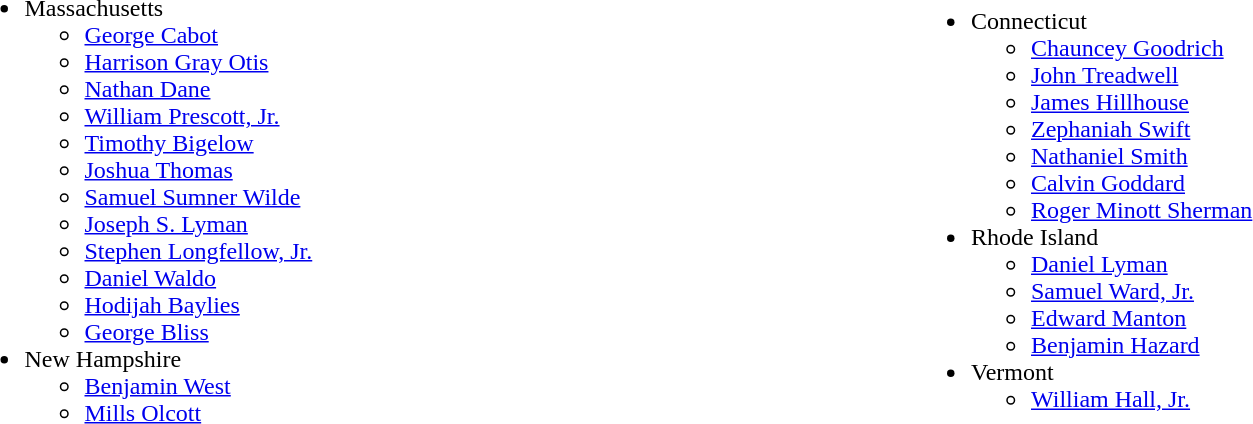<table width="100%" |>
<tr>
<td></td>
<td width="50%"><br><ul><li>Massachusetts<ul><li><a href='#'>George Cabot</a></li><li><a href='#'>Harrison Gray Otis</a></li><li><a href='#'>Nathan Dane</a></li><li><a href='#'>William Prescott, Jr.</a></li><li><a href='#'>Timothy Bigelow</a></li><li><a href='#'>Joshua Thomas</a></li><li><a href='#'>Samuel Sumner Wilde</a></li><li><a href='#'>Joseph S. Lyman</a></li><li><a href='#'>Stephen Longfellow, Jr.</a></li><li><a href='#'>Daniel Waldo</a></li><li><a href='#'>Hodijah Baylies</a></li><li><a href='#'>George Bliss</a></li></ul></li><li>New Hampshire<ul><li><a href='#'>Benjamin West</a></li><li><a href='#'>Mills Olcott</a></li></ul></li></ul></td>
<td></td>
<td width="50%"><br><ul><li>Connecticut<ul><li><a href='#'>Chauncey Goodrich</a></li><li><a href='#'>John Treadwell</a></li><li><a href='#'>James Hillhouse</a></li><li><a href='#'>Zephaniah Swift</a></li><li><a href='#'>Nathaniel Smith</a></li><li><a href='#'>Calvin Goddard</a></li><li><a href='#'>Roger Minott Sherman</a></li></ul></li><li>Rhode Island<ul><li><a href='#'>Daniel Lyman</a></li><li><a href='#'>Samuel Ward, Jr.</a></li><li><a href='#'>Edward Manton</a></li><li><a href='#'>Benjamin Hazard</a></li></ul></li><li>Vermont<ul><li><a href='#'>William Hall, Jr.</a> </li></ul></li></ul></td>
</tr>
</table>
